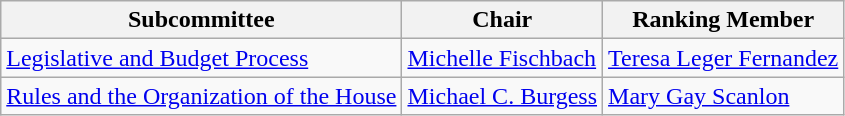<table class="wikitable">
<tr>
<th>Subcommittee</th>
<th>Chair</th>
<th>Ranking Member</th>
</tr>
<tr>
<td><a href='#'>Legislative and Budget Process</a></td>
<td><a href='#'>Michelle Fischbach</a></td>
<td><a href='#'>Teresa Leger Fernandez</a></td>
</tr>
<tr>
<td><a href='#'>Rules and the Organization of the House</a></td>
<td><a href='#'>Michael C. Burgess</a></td>
<td><a href='#'>Mary Gay Scanlon</a></td>
</tr>
</table>
